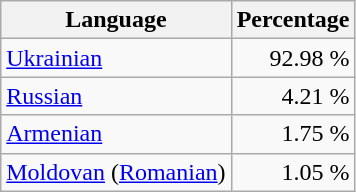<table class="wikitable">
<tr>
<th>Language</th>
<th>Percentage</th>
</tr>
<tr>
<td><a href='#'>Ukrainian</a></td>
<td align="right">92.98 %</td>
</tr>
<tr>
<td><a href='#'>Russian</a></td>
<td align="right">4.21 %</td>
</tr>
<tr>
<td><a href='#'>Armenian</a></td>
<td align="right">1.75 %</td>
</tr>
<tr>
<td><a href='#'>Moldovan</a> (<a href='#'>Romanian</a>)</td>
<td align="right">1.05 %</td>
</tr>
</table>
